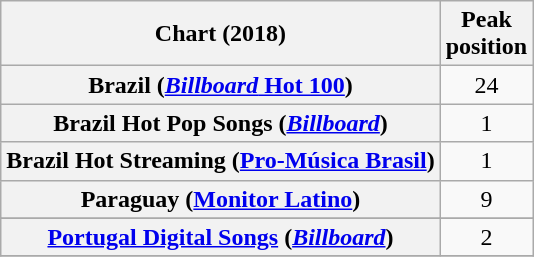<table class="wikitable sortable plainrowheaders" style="text-align:center">
<tr>
<th scope="col">Chart (2018)</th>
<th scope="col">Peak<br> position</th>
</tr>
<tr>
<th scope="row">Brazil (<a href='#'><em>Billboard</em> Hot 100</a>)</th>
<td>24</td>
</tr>
<tr>
<th scope="row">Brazil Hot Pop Songs (<em><a href='#'>Billboard</a></em>)</th>
<td>1</td>
</tr>
<tr>
<th scope="row">Brazil Hot Streaming (<a href='#'>Pro-Música Brasil</a>)</th>
<td>1</td>
</tr>
<tr>
<th scope="row">Paraguay  (<a href='#'>Monitor Latino</a>)</th>
<td>9</td>
</tr>
<tr>
</tr>
<tr>
<th scope="row"><a href='#'>Portugal Digital Songs</a> (<em><a href='#'>Billboard</a></em>)</th>
<td>2</td>
</tr>
<tr>
</tr>
</table>
